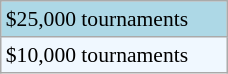<table class="wikitable" style="font-size:90%; width:12%;">
<tr style="background:lightblue;">
<td>$25,000 tournaments</td>
</tr>
<tr style="background:#f0f8ff;">
<td>$10,000 tournaments</td>
</tr>
</table>
